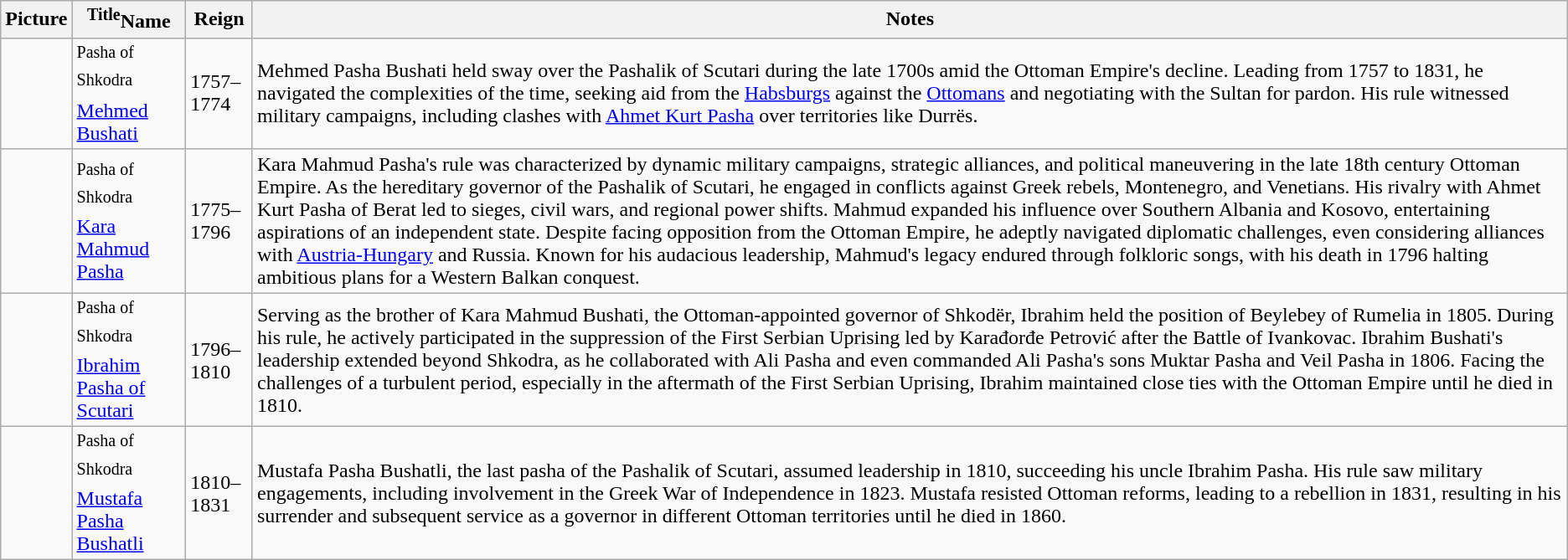<table class="wikitable">
<tr ->
<th>Picture</th>
<th><sup>Title</sup>Name</th>
<th>Reign</th>
<th>Notes</th>
</tr>
<tr ->
<td></td>
<td><sup>Pasha of Shkodra</sup><br><a href='#'>Mehmed Bushati</a></td>
<td>1757–1774</td>
<td>Mehmed Pasha Bushati held sway over the Pashalik of Scutari during the late 1700s amid the Ottoman Empire's decline. Leading from 1757 to 1831, he navigated the complexities of the time, seeking aid from the <a href='#'>Habsburgs</a> against the <a href='#'>Ottomans</a> and negotiating with the Sultan for pardon. His rule witnessed military campaigns, including clashes with <a href='#'>Ahmet Kurt Pasha</a> over territories like Durrës.</td>
</tr>
<tr ->
<td></td>
<td><sup>Pasha of Shkodra</sup><br><a href='#'>Kara Mahmud Pasha</a></td>
<td>1775–1796</td>
<td>Kara Mahmud Pasha's rule was characterized by dynamic military campaigns, strategic alliances, and political maneuvering in the late 18th century Ottoman Empire. As the hereditary governor of the Pashalik of Scutari, he engaged in conflicts against Greek rebels, Montenegro, and Venetians. His rivalry with Ahmet Kurt Pasha of Berat led to sieges, civil wars, and regional power shifts. Mahmud expanded his influence over Southern Albania and Kosovo, entertaining aspirations of an independent state. Despite facing opposition from the Ottoman Empire, he adeptly navigated diplomatic challenges, even considering alliances with <a href='#'>Austria-Hungary</a> and Russia. Known for his audacious leadership, Mahmud's legacy endured through folkloric songs, with his death in 1796 halting ambitious plans for a Western Balkan conquest.</td>
</tr>
<tr ->
<td></td>
<td><sup>Pasha of Shkodra</sup><br><a href='#'>Ibrahim Pasha of Scutari</a></td>
<td>1796–1810</td>
<td>Serving as the brother of Kara Mahmud Bushati, the Ottoman-appointed governor of Shkodër, Ibrahim held the position of Beylebey of Rumelia in 1805. During his rule, he actively participated in the suppression of the First Serbian Uprising led by Karađorđe Petrović after the Battle of Ivankovac. Ibrahim Bushati's leadership extended beyond Shkodra, as he collaborated with Ali Pasha and even commanded Ali Pasha's sons Muktar Pasha and Veil Pasha in 1806. Facing the challenges of a turbulent period, especially in the aftermath of the First Serbian Uprising, Ibrahim maintained close ties with the Ottoman Empire until he died in 1810.</td>
</tr>
<tr ->
<td></td>
<td><sup>Pasha of Shkodra</sup><br><a href='#'>Mustafa Pasha Bushatli</a></td>
<td>1810–1831</td>
<td>Mustafa Pasha Bushatli, the last pasha of the Pashalik of Scutari, assumed leadership in 1810, succeeding his uncle Ibrahim Pasha. His rule saw military engagements, including involvement in the Greek War of Independence in 1823. Mustafa resisted Ottoman reforms, leading to a rebellion in 1831, resulting in his surrender and subsequent service as a governor in different Ottoman territories until he died in 1860.</td>
</tr>
</table>
